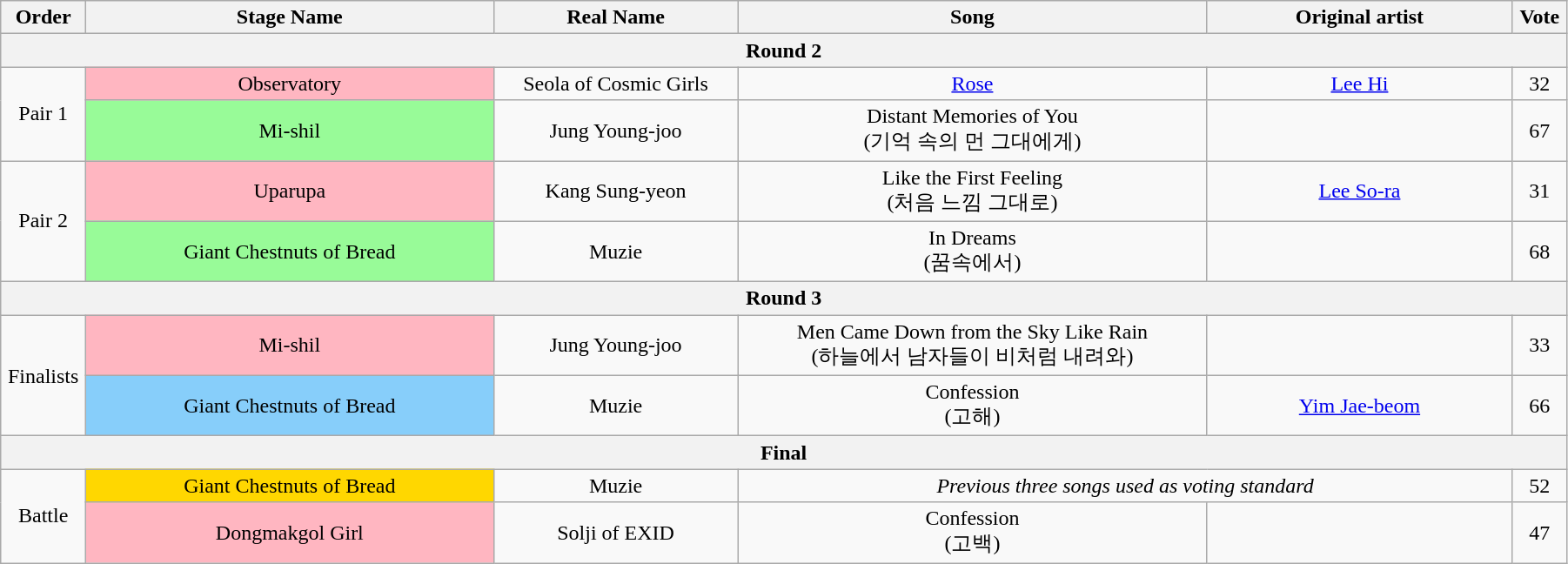<table class="wikitable" style="text-align:center; width:95%;">
<tr>
<th style="width:1%;">Order</th>
<th style="width:20%;">Stage Name</th>
<th style="width:12%;">Real Name</th>
<th style="width:23%;">Song</th>
<th style="width:15%;">Original artist</th>
<th style="width:1%;">Vote</th>
</tr>
<tr>
<th colspan=6>Round 2</th>
</tr>
<tr>
<td rowspan=2>Pair 1</td>
<td bgcolor="lightpink">Observatory</td>
<td>Seola of Cosmic Girls</td>
<td><a href='#'>Rose</a></td>
<td><a href='#'>Lee Hi</a></td>
<td>32</td>
</tr>
<tr>
<td bgcolor="palegreen">Mi-shil</td>
<td>Jung Young-joo</td>
<td>Distant Memories of You<br>(기억 속의 먼 그대에게)</td>
<td></td>
<td>67</td>
</tr>
<tr>
<td rowspan=2>Pair 2</td>
<td bgcolor="lightpink">Uparupa</td>
<td>Kang Sung-yeon</td>
<td>Like the First Feeling<br>(처음 느낌 그대로)</td>
<td><a href='#'>Lee So-ra</a></td>
<td>31</td>
</tr>
<tr>
<td bgcolor="palegreen">Giant Chestnuts of Bread</td>
<td>Muzie</td>
<td>In Dreams<br>(꿈속에서)</td>
<td></td>
<td>68</td>
</tr>
<tr>
<th colspan=6>Round 3</th>
</tr>
<tr>
<td rowspan=2>Finalists</td>
<td bgcolor="lightpink">Mi-shil</td>
<td>Jung Young-joo</td>
<td>Men Came Down from the Sky Like Rain<br>(하늘에서 남자들이 비처럼 내려와)</td>
<td></td>
<td>33</td>
</tr>
<tr>
<td bgcolor="lightskyblue">Giant Chestnuts of Bread</td>
<td>Muzie</td>
<td>Confession<br>(고해)</td>
<td><a href='#'>Yim Jae-beom</a></td>
<td>66</td>
</tr>
<tr>
<th colspan=6>Final</th>
</tr>
<tr>
<td rowspan=2>Battle</td>
<td bgcolor="gold">Giant Chestnuts of Bread</td>
<td>Muzie</td>
<td colspan=2><em>Previous three songs used as voting standard</em></td>
<td>52</td>
</tr>
<tr>
<td bgcolor="lightpink">Dongmakgol Girl</td>
<td>Solji of EXID</td>
<td>Confession<br>(고백)</td>
<td></td>
<td>47</td>
</tr>
</table>
